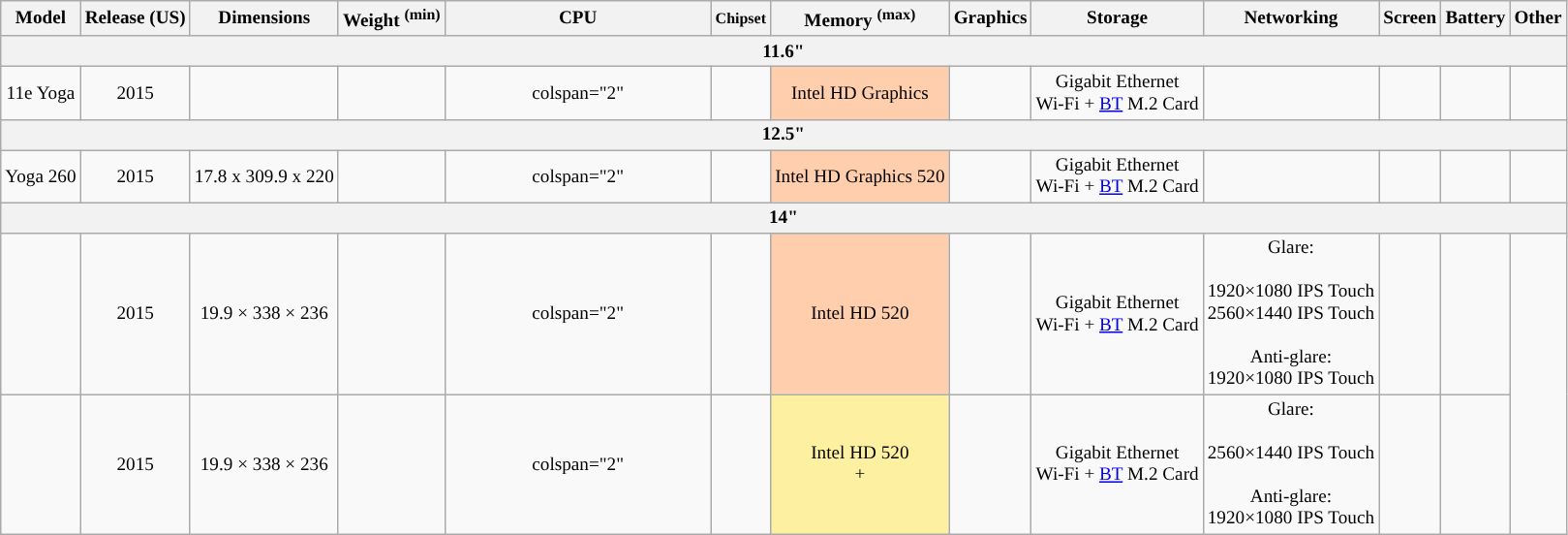<table class="wikitable" style="font-size: 80%; text-align: center; min-width: 80%;">
<tr>
<th>Model</th>
<th>Release (US)</th>
<th>Dimensions</th>
<th>Weight <sup>(min)</sup></th>
<th style="width:17%">CPU</th>
<th><small>Chipset</small></th>
<th>Memory <sup>(max)</sup></th>
<th>Graphics</th>
<th>Storage</th>
<th>Networking</th>
<th>Screen</th>
<th>Battery</th>
<th>Other</th>
</tr>
<tr>
<th colspan=13>11.6"</th>
</tr>
<tr>
<td>11e Yoga </td>
<td>2015</td>
<td></td>
<td></td>
<td>colspan="2" </td>
<td></td>
<td style="background:#ffcead;">Intel HD Graphics</td>
<td></td>
<td>Gigabit Ethernet<br>Wi-Fi + <a href='#'>BT</a> M.2 Card</td>
<td></td>
<td></td>
<td><br></td>
</tr>
<tr>
<th colspan=13>12.5"</th>
</tr>
<tr>
<td>Yoga 260</td>
<td>2015</td>
<td>17.8 x 309.9 x 220</td>
<td></td>
<td>colspan="2" </td>
<td></td>
<td style="background:#ffcead;">Intel HD Graphics 520</td>
<td></td>
<td> Gigabit Ethernet<br>Wi-Fi + <a href='#'>BT</a> M.2 Card<br><small></small></td>
<td></td>
<td></td>
<td></td>
</tr>
<tr>
<th colspan="13">14"</th>
</tr>
<tr>
<td></td>
<td>2015</td>
<td>19.9 × 338 × 236</td>
<td></td>
<td>colspan="2" </td>
<td></td>
<td style="background:#ffcead;">Intel HD 520</td>
<td></td>
<td> Gigabit Ethernet<br>Wi-Fi + <a href='#'>BT</a> M.2 Card<br><small></small></td>
<td style="background:">Glare:<br><br>1920×1080 IPS Touch<br>
2560×1440 IPS Touch<br><br>
Anti-glare:<br>
1920×1080 IPS Touch</td>
<td></td>
<td></td>
</tr>
<tr>
<td></td>
<td>2015</td>
<td>19.9 × 338 × 236</td>
<td></td>
<td>colspan="2" </td>
<td></td>
<td style="background:#fdf1a1;">Intel HD 520<br>+ </td>
<td></td>
<td> Gigabit Ethernet<br>Wi-Fi + <a href='#'>BT</a> M.2 Card<br><small></small></td>
<td style="background:">Glare:<br><br>2560×1440 IPS Touch<br><br>
Anti-glare:<br>
1920×1080 IPS Touch</td>
<td></td>
<td></td>
</tr>
</table>
